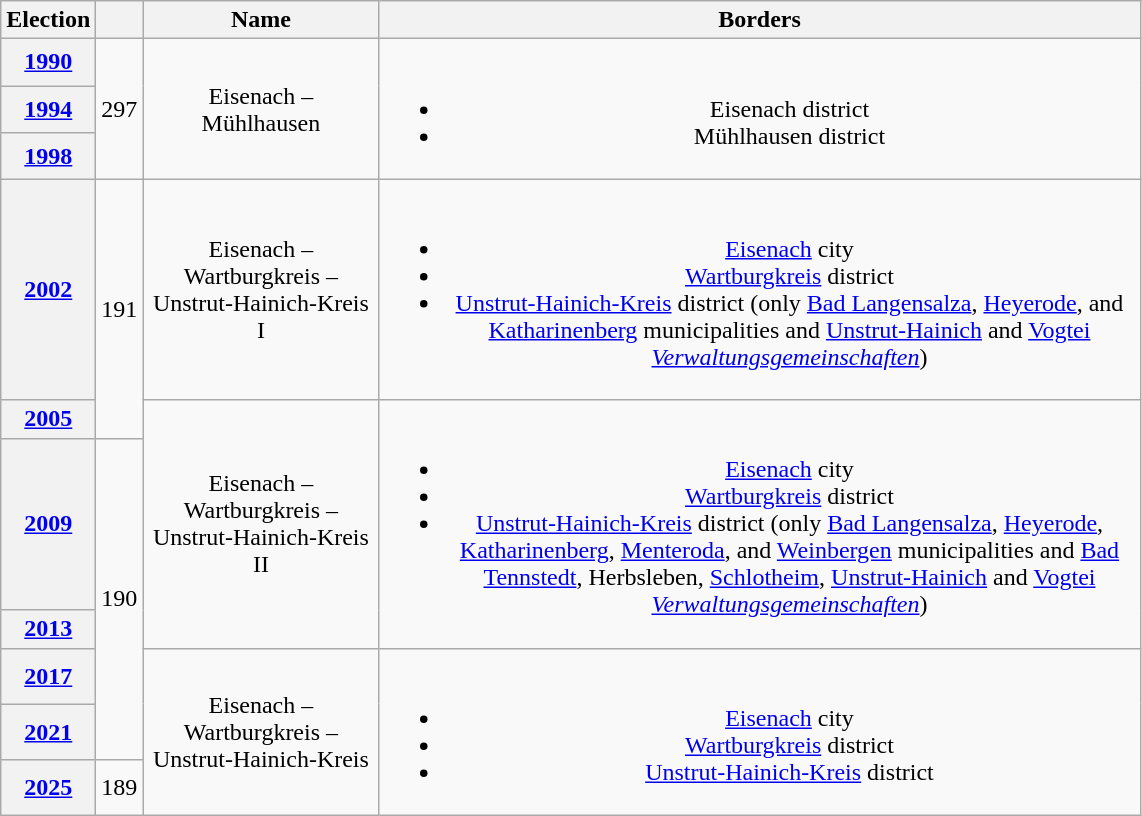<table class=wikitable style="text-align:center">
<tr>
<th>Election</th>
<th></th>
<th width=150px>Name</th>
<th width=500px>Borders</th>
</tr>
<tr>
<th><a href='#'>1990</a></th>
<td rowspan=3>297</td>
<td rowspan=3>Eisenach – Mühlhausen</td>
<td rowspan=3><br><ul><li>Eisenach district</li><li>Mühlhausen district</li></ul></td>
</tr>
<tr>
<th><a href='#'>1994</a></th>
</tr>
<tr>
<th><a href='#'>1998</a></th>
</tr>
<tr>
<th><a href='#'>2002</a></th>
<td rowspan=2>191</td>
<td>Eisenach – Wartburgkreis – Unstrut-Hainich-Kreis I</td>
<td><br><ul><li><a href='#'>Eisenach</a> city</li><li><a href='#'>Wartburgkreis</a> district</li><li><a href='#'>Unstrut-Hainich-Kreis</a> district (only <a href='#'>Bad Langensalza</a>, <a href='#'>Heyerode</a>, and <a href='#'>Katharinenberg</a> municipalities and <a href='#'>Unstrut-Hainich</a> and <a href='#'>Vogtei</a> <em><a href='#'>Verwaltungsgemeinschaften</a></em>)</li></ul></td>
</tr>
<tr>
<th><a href='#'>2005</a></th>
<td rowspan=3>Eisenach – Wartburgkreis – Unstrut-Hainich-Kreis II</td>
<td rowspan=3><br><ul><li><a href='#'>Eisenach</a> city</li><li><a href='#'>Wartburgkreis</a> district</li><li><a href='#'>Unstrut-Hainich-Kreis</a> district (only <a href='#'>Bad Langensalza</a>, <a href='#'>Heyerode</a>, <a href='#'>Katharinenberg</a>, <a href='#'>Menteroda</a>, and <a href='#'>Weinbergen</a> municipalities and <a href='#'>Bad Tennstedt</a>, Herbsleben, <a href='#'>Schlotheim</a>, <a href='#'>Unstrut-Hainich</a> and <a href='#'>Vogtei</a> <em><a href='#'>Verwaltungsgemeinschaften</a></em>)</li></ul></td>
</tr>
<tr>
<th><a href='#'>2009</a></th>
<td rowspan=4>190</td>
</tr>
<tr>
<th><a href='#'>2013</a></th>
</tr>
<tr>
<th><a href='#'>2017</a></th>
<td rowspan=3>Eisenach – Wartburgkreis – Unstrut-Hainich-Kreis</td>
<td rowspan=3><br><ul><li><a href='#'>Eisenach</a> city</li><li><a href='#'>Wartburgkreis</a> district</li><li><a href='#'>Unstrut-Hainich-Kreis</a> district</li></ul></td>
</tr>
<tr>
<th><a href='#'>2021</a></th>
</tr>
<tr>
<th><a href='#'>2025</a></th>
<td>189</td>
</tr>
</table>
